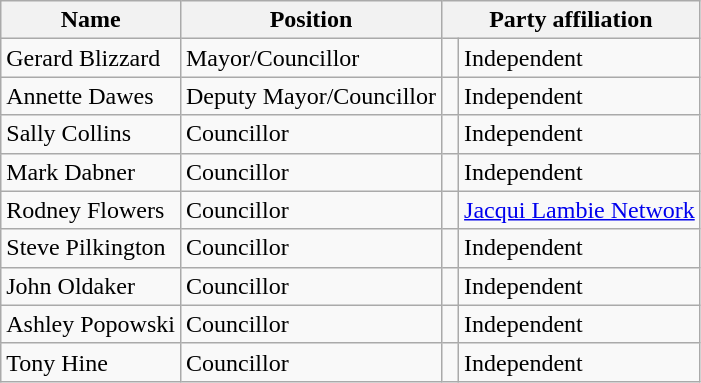<table class="wikitable">
<tr>
<th>Name</th>
<th>Position</th>
<th colspan=2>Party affiliation</th>
</tr>
<tr>
<td>Gerard Blizzard</td>
<td>Mayor/Councillor</td>
<td> </td>
<td>Independent</td>
</tr>
<tr>
<td>Annette Dawes</td>
<td>Deputy Mayor/Councillor</td>
<td> </td>
<td>Independent</td>
</tr>
<tr>
<td>Sally Collins</td>
<td>Councillor</td>
<td> </td>
<td>Independent</td>
</tr>
<tr>
<td>Mark Dabner</td>
<td>Councillor</td>
<td> </td>
<td>Independent</td>
</tr>
<tr>
<td>Rodney Flowers</td>
<td>Councillor</td>
<td> </td>
<td><a href='#'>Jacqui Lambie Network</a></td>
</tr>
<tr>
<td>Steve Pilkington</td>
<td>Councillor</td>
<td> </td>
<td>Independent</td>
</tr>
<tr>
<td>John Oldaker</td>
<td>Councillor</td>
<td> </td>
<td>Independent</td>
</tr>
<tr>
<td>Ashley Popowski</td>
<td>Councillor</td>
<td> </td>
<td>Independent</td>
</tr>
<tr>
<td>Tony Hine</td>
<td>Councillor</td>
<td> </td>
<td>Independent</td>
</tr>
</table>
